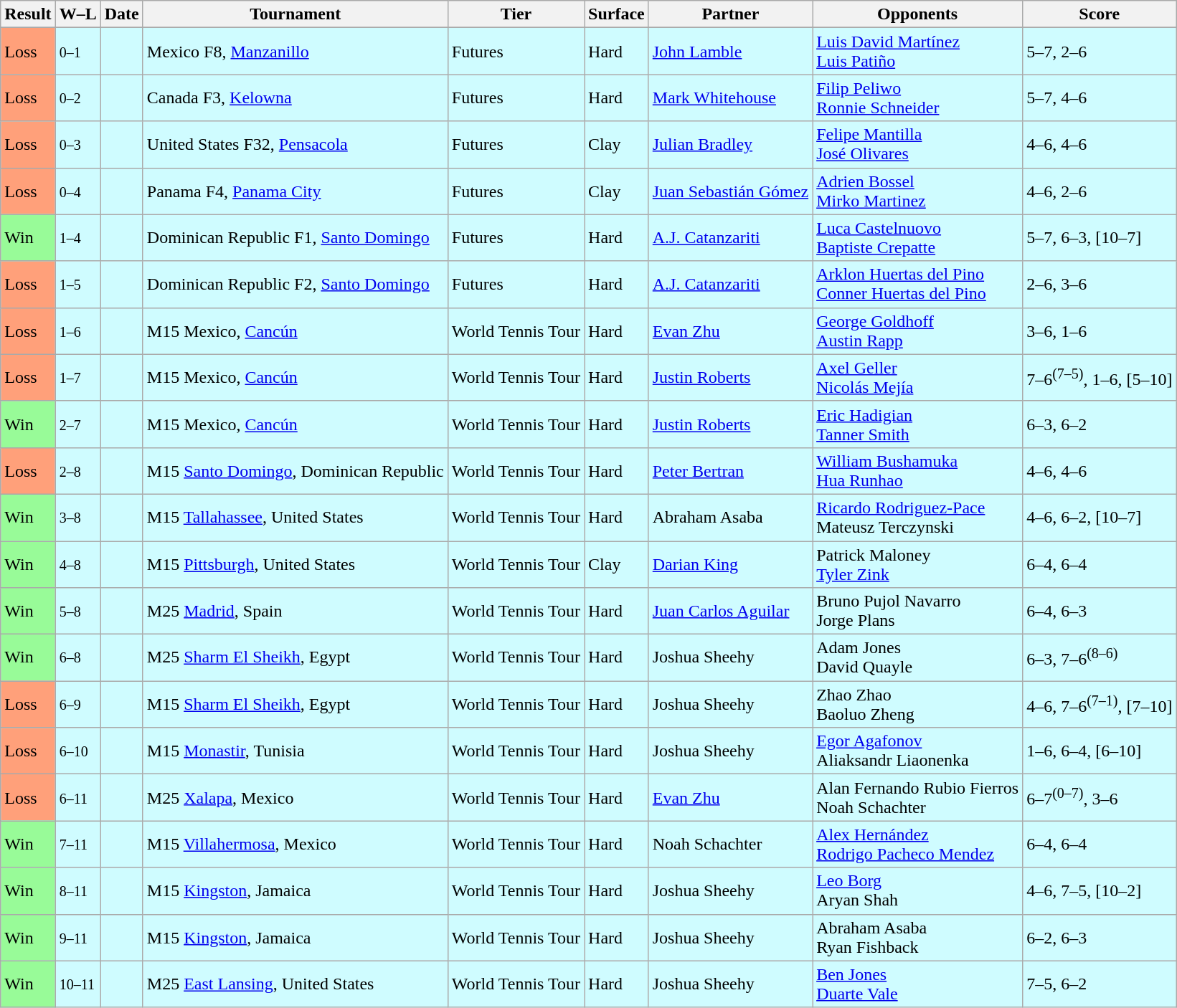<table class=wikitable>
<tr>
<th>Result</th>
<th class="unsortable">W–L</th>
<th>Date</th>
<th>Tournament</th>
<th>Tier</th>
<th>Surface</th>
<th>Partner</th>
<th>Opponents</th>
<th class="unsortable">Score</th>
</tr>
<tr>
</tr>
<tr style="background:#cffcff;">
<td bgcolor=FFA07A>Loss</td>
<td><small>0–1</small></td>
<td></td>
<td> Mexico F8, <a href='#'>Manzanillo</a></td>
<td>Futures</td>
<td>Hard</td>
<td> <a href='#'>John Lamble</a></td>
<td> <a href='#'>Luis David Martínez</a><br> <a href='#'>Luis Patiño</a></td>
<td>5–7, 2–6</td>
</tr>
<tr style="background:#cffcff;">
<td bgcolor=FFA07A>Loss</td>
<td><small>0–2</small></td>
<td></td>
<td> Canada F3, <a href='#'>Kelowna</a></td>
<td>Futures</td>
<td>Hard</td>
<td> <a href='#'>Mark Whitehouse</a></td>
<td> <a href='#'>Filip Peliwo</a><br> <a href='#'>Ronnie Schneider</a></td>
<td>5–7, 4–6</td>
</tr>
<tr style="background:#cffcff;">
<td bgcolor=FFA07A>Loss</td>
<td><small>0–3</small></td>
<td></td>
<td> United States F32, <a href='#'>Pensacola</a></td>
<td>Futures</td>
<td>Clay</td>
<td> <a href='#'>Julian Bradley</a></td>
<td> <a href='#'>Felipe Mantilla</a><br> <a href='#'>José Olivares</a></td>
<td>4–6, 4–6</td>
</tr>
<tr style="background:#cffcff;">
<td bgcolor=FFA07A>Loss</td>
<td><small>0–4</small></td>
<td></td>
<td> Panama F4, <a href='#'>Panama City</a></td>
<td>Futures</td>
<td>Clay</td>
<td> <a href='#'>Juan Sebastián Gómez</a></td>
<td> <a href='#'>Adrien Bossel</a><br> <a href='#'>Mirko Martinez</a></td>
<td>4–6, 2–6</td>
</tr>
<tr style="background:#cffcff;">
<td bgcolor=98FB98>Win</td>
<td><small>1–4</small></td>
<td></td>
<td> Dominican Republic F1, <a href='#'>Santo Domingo</a></td>
<td>Futures</td>
<td>Hard</td>
<td> <a href='#'>A.J. Catanzariti</a></td>
<td> <a href='#'>Luca Castelnuovo</a><br> <a href='#'>Baptiste Crepatte</a></td>
<td>5–7, 6–3, [10–7]</td>
</tr>
<tr style="background:#cffcff;">
<td bgcolor=FFA07A>Loss</td>
<td><small>1–5</small></td>
<td></td>
<td> Dominican Republic F2, <a href='#'>Santo Domingo</a></td>
<td>Futures</td>
<td>Hard</td>
<td> <a href='#'>A.J. Catanzariti</a></td>
<td> <a href='#'>Arklon Huertas del Pino</a><br> <a href='#'>Conner Huertas del Pino</a></td>
<td>2–6, 3–6</td>
</tr>
<tr style="background:#cffcff;">
<td bgcolor=FFA07A>Loss</td>
<td><small>1–6</small></td>
<td></td>
<td> M15 Mexico, <a href='#'>Cancún</a></td>
<td>World Tennis Tour</td>
<td>Hard</td>
<td> <a href='#'>Evan Zhu</a></td>
<td> <a href='#'>George Goldhoff</a><br> <a href='#'>Austin Rapp</a></td>
<td>3–6, 1–6</td>
</tr>
<tr style="background:#cffcff;">
<td bgcolor=FFA07A>Loss</td>
<td><small>1–7</small></td>
<td></td>
<td> M15 Mexico, <a href='#'>Cancún</a></td>
<td>World Tennis Tour</td>
<td>Hard</td>
<td> <a href='#'>Justin Roberts</a></td>
<td> <a href='#'>Axel Geller</a><br> <a href='#'>Nicolás Mejía</a></td>
<td>7–6<sup>(7–5)</sup>, 1–6, [5–10]</td>
</tr>
<tr style="background:#cffcff;">
<td bgcolor=98FB98>Win</td>
<td><small>2–7</small></td>
<td></td>
<td> M15 Mexico, <a href='#'>Cancún</a></td>
<td>World Tennis Tour</td>
<td>Hard</td>
<td> <a href='#'>Justin Roberts</a></td>
<td> <a href='#'>Eric Hadigian</a><br> <a href='#'>Tanner Smith</a></td>
<td>6–3, 6–2</td>
</tr>
<tr style="background:#cffcff;">
<td bgcolor=FFA07A>Loss</td>
<td><small>2–8</small></td>
<td></td>
<td> M15 <a href='#'>Santo Domingo</a>, Dominican Republic</td>
<td>World Tennis Tour</td>
<td>Hard</td>
<td> <a href='#'>Peter Bertran</a></td>
<td> <a href='#'>William Bushamuka</a><br> <a href='#'>Hua Runhao</a></td>
<td>4–6, 4–6</td>
</tr>
<tr style="background:#cffcff;">
<td bgcolor=98FB98>Win</td>
<td><small>3–8</small></td>
<td></td>
<td> M15 <a href='#'>Tallahassee</a>, United States</td>
<td>World Tennis Tour</td>
<td>Hard</td>
<td> Abraham Asaba</td>
<td> <a href='#'>Ricardo Rodriguez-Pace</a><br> Mateusz Terczynski</td>
<td>4–6, 6–2, [10–7]</td>
</tr>
<tr style="background:#cffcff;">
<td bgcolor=98FB98>Win</td>
<td><small>4–8</small></td>
<td></td>
<td> M15 <a href='#'>Pittsburgh</a>, United States</td>
<td>World Tennis Tour</td>
<td>Clay</td>
<td> <a href='#'>Darian King</a></td>
<td> Patrick Maloney <br>  <a href='#'>Tyler Zink</a></td>
<td>6–4, 6–4</td>
</tr>
<tr style="background:#cffcff;">
<td bgcolor=98FB98>Win</td>
<td><small>5–8</small></td>
<td></td>
<td> M25 <a href='#'>Madrid</a>, Spain</td>
<td>World Tennis Tour</td>
<td>Hard</td>
<td> <a href='#'>Juan Carlos Aguilar</a></td>
<td> Bruno Pujol Navarro <br>  Jorge Plans</td>
<td>6–4, 6–3</td>
</tr>
<tr style="background:#cffcff;">
<td bgcolor=98FB98>Win</td>
<td><small>6–8</small></td>
<td></td>
<td> M25 <a href='#'>Sharm El Sheikh</a>, Egypt</td>
<td>World Tennis Tour</td>
<td>Hard</td>
<td> Joshua Sheehy</td>
<td> Adam Jones <br>  David Quayle</td>
<td>6–3, 7–6<sup>(8–6)</sup></td>
</tr>
<tr style="background:#cffcff;">
<td bgcolor=FFA07A>Loss</td>
<td><small>6–9</small></td>
<td></td>
<td> M15 <a href='#'>Sharm El Sheikh</a>, Egypt</td>
<td>World Tennis Tour</td>
<td>Hard</td>
<td> Joshua Sheehy</td>
<td> Zhao Zhao <br>  Baoluo Zheng</td>
<td>4–6, 7–6<sup>(7–1)</sup>, [7–10]</td>
</tr>
<tr style="background:#cffcff;">
<td bgcolor=FFA07A>Loss</td>
<td><small>6–10</small></td>
<td></td>
<td> M15 <a href='#'>Monastir</a>, Tunisia</td>
<td>World Tennis Tour</td>
<td>Hard</td>
<td> Joshua Sheehy</td>
<td> <a href='#'>Egor Agafonov</a> <br>  Aliaksandr Liaonenka</td>
<td>1–6, 6–4, [6–10]</td>
</tr>
<tr style="background:#cffcff;">
<td bgcolor=FFA07A>Loss</td>
<td><small>6–11</small></td>
<td></td>
<td> M25 <a href='#'>Xalapa</a>, Mexico</td>
<td>World Tennis Tour</td>
<td>Hard</td>
<td> <a href='#'>Evan Zhu</a></td>
<td> Alan Fernando Rubio Fierros <br>  Noah Schachter</td>
<td>6–7<sup>(0–7)</sup>, 3–6</td>
</tr>
<tr style="background:#cffcff;">
<td bgcolor=98FB98>Win</td>
<td><small>7–11</small></td>
<td></td>
<td> M15 <a href='#'>Villahermosa</a>, Mexico</td>
<td>World Tennis Tour</td>
<td>Hard</td>
<td> Noah Schachter</td>
<td> <a href='#'>Alex Hernández</a> <br>  <a href='#'>Rodrigo Pacheco Mendez</a></td>
<td>6–4, 6–4</td>
</tr>
<tr style="background:#cffcff;">
<td bgcolor=98FB98>Win</td>
<td><small>8–11</small></td>
<td></td>
<td> M15 <a href='#'>Kingston</a>, Jamaica</td>
<td>World Tennis Tour</td>
<td>Hard</td>
<td> Joshua Sheehy</td>
<td> <a href='#'>Leo Borg</a> <br>  Aryan Shah</td>
<td>4–6, 7–5, [10–2]</td>
</tr>
<tr style="background:#cffcff;">
<td bgcolor=98FB98>Win</td>
<td><small>9–11</small></td>
<td></td>
<td> M15 <a href='#'>Kingston</a>, Jamaica</td>
<td>World Tennis Tour</td>
<td>Hard</td>
<td> Joshua Sheehy</td>
<td> Abraham Asaba <br>  Ryan Fishback</td>
<td>6–2, 6–3</td>
</tr>
<tr style="background:#cffcff;">
<td bgcolor=98FB98>Win</td>
<td><small>10–11</small></td>
<td></td>
<td> M25 <a href='#'>East Lansing</a>, United States</td>
<td>World Tennis Tour</td>
<td>Hard</td>
<td> Joshua Sheehy</td>
<td> <a href='#'>Ben Jones</a> <br>  <a href='#'>Duarte Vale</a></td>
<td>7–5, 6–2</td>
</tr>
</table>
